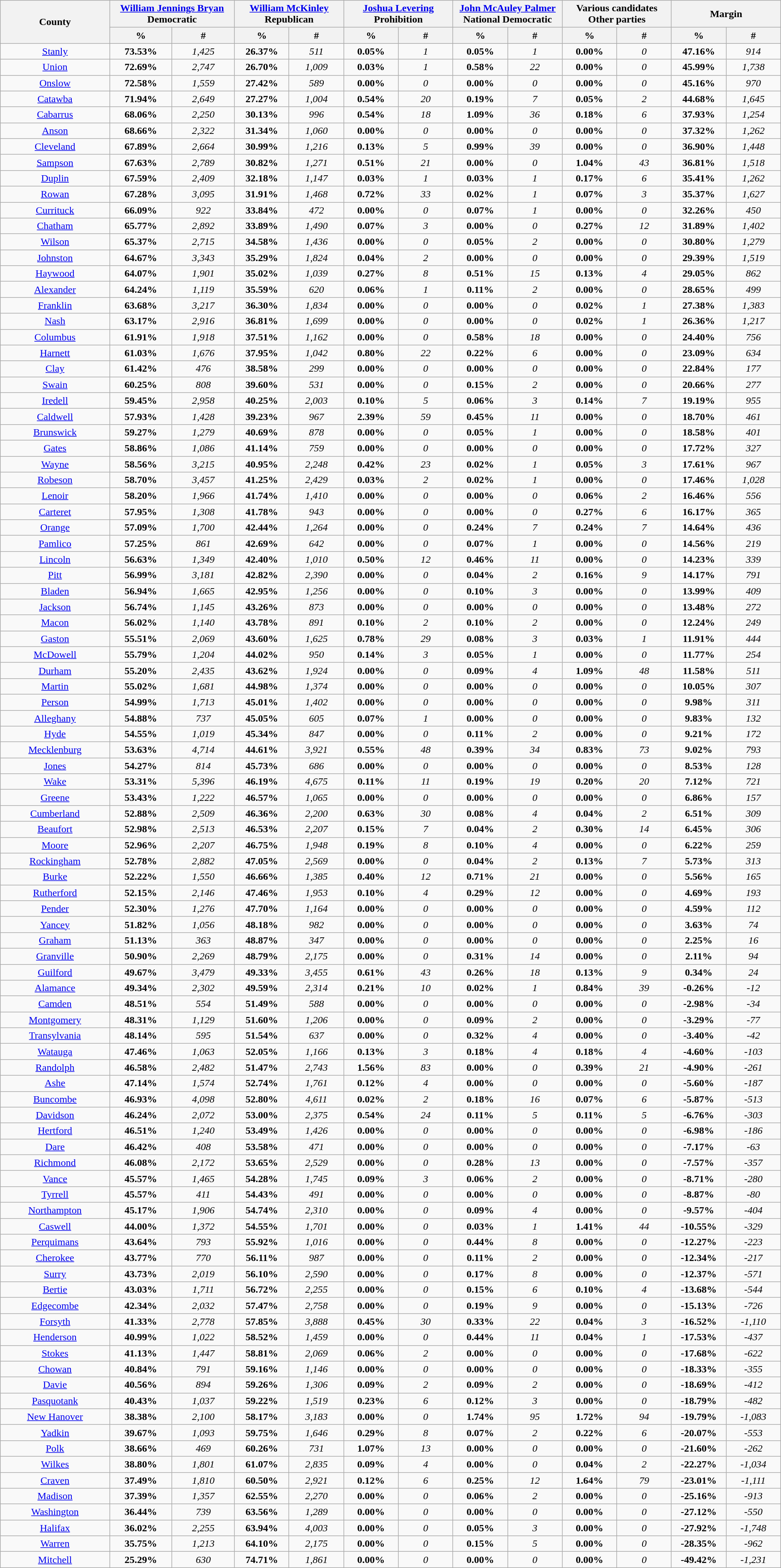<table class="wikitable sortable mw-collapsible mw-collapsed" style="text-align:center">
<tr>
<th style="text-align:center;" rowspan="2">County</th>
<th style="text-align:center;" colspan="2"><a href='#'>William Jennings Bryan</a><br>Democratic</th>
<th style="text-align:center;" colspan="2"><a href='#'>William McKinley</a><br>Republican</th>
<th style="text-align:center;" colspan="2"><a href='#'>Joshua Levering</a><br>Prohibition</th>
<th style="text-align:center;" colspan="2"><a href='#'>John McAuley Palmer</a><br>National Democratic</th>
<th style="text-align:center;" colspan="2">Various candidates<br>Other parties</th>
<th style="text-align:center;" colspan="2">Margin</th>
</tr>
<tr bgcolor="lightgrey">
<th style="width:8%;" data-sort-type="number">%</th>
<th style="width:8%;" data-sort-type="number">#</th>
<th style="width:7%;" data-sort-type="number">%</th>
<th style="width:7%;" data-sort-type="number">#</th>
<th style="width:7%;" data-sort-type="number">%</th>
<th style="width:7%;" data-sort-type="number">#</th>
<th style="width:7%;" data-sort-type="number">%</th>
<th style="width:7%;" data-sort-type="number">#</th>
<th style="width:7%;" data-sort-type="number">%</th>
<th style="width:7%;" data-sort-type="number">#</th>
<th style="width:7%;" data-sort-type="number">%</th>
<th style="width:7%;" data-sort-type="number">#</th>
</tr>
<tr>
<td align="center" ><a href='#'>Stanly</a></td>
<td align="center" ><strong>73.53%</strong></td>
<td align="center" ><em>1,425</em></td>
<td align="center" ><strong>26.37%</strong></td>
<td align="center" ><em>511</em></td>
<td align="center" ><strong>0.05%</strong></td>
<td align="center" ><em>1</em></td>
<td align="center" ><strong>0.05%</strong></td>
<td align="center" ><em>1</em></td>
<td align="center" ><strong>0.00%</strong></td>
<td align="center" ><em>0</em></td>
<td align="center" ><strong>47.16%</strong></td>
<td align="center" ><em>914</em></td>
</tr>
<tr>
<td align="center" ><a href='#'>Union</a></td>
<td align="center" ><strong>72.69%</strong></td>
<td align="center" ><em>2,747</em></td>
<td align="center" ><strong>26.70%</strong></td>
<td align="center" ><em>1,009</em></td>
<td align="center" ><strong>0.03%</strong></td>
<td align="center" ><em>1</em></td>
<td align="center" ><strong>0.58%</strong></td>
<td align="center" ><em>22</em></td>
<td align="center" ><strong>0.00%</strong></td>
<td align="center" ><em>0</em></td>
<td align="center" ><strong>45.99%</strong></td>
<td align="center" ><em>1,738</em></td>
</tr>
<tr>
<td align="center" ><a href='#'>Onslow</a></td>
<td align="center" ><strong>72.58%</strong></td>
<td align="center" ><em>1,559</em></td>
<td align="center" ><strong>27.42%</strong></td>
<td align="center" ><em>589</em></td>
<td align="center" ><strong>0.00%</strong></td>
<td align="center" ><em>0</em></td>
<td align="center" ><strong>0.00%</strong></td>
<td align="center" ><em>0</em></td>
<td align="center" ><strong>0.00%</strong></td>
<td align="center" ><em>0</em></td>
<td align="center" ><strong>45.16%</strong></td>
<td align="center" ><em>970</em></td>
</tr>
<tr>
<td align="center" ><a href='#'>Catawba</a></td>
<td align="center" ><strong>71.94%</strong></td>
<td align="center" ><em>2,649</em></td>
<td align="center" ><strong>27.27%</strong></td>
<td align="center" ><em>1,004</em></td>
<td align="center" ><strong>0.54%</strong></td>
<td align="center" ><em>20</em></td>
<td align="center" ><strong>0.19%</strong></td>
<td align="center" ><em>7</em></td>
<td align="center" ><strong>0.05%</strong></td>
<td align="center" ><em>2</em></td>
<td align="center" ><strong>44.68%</strong></td>
<td align="center" ><em>1,645</em></td>
</tr>
<tr>
<td align="center" ><a href='#'>Cabarrus</a></td>
<td align="center" ><strong>68.06%</strong></td>
<td align="center" ><em>2,250</em></td>
<td align="center" ><strong>30.13%</strong></td>
<td align="center" ><em>996</em></td>
<td align="center" ><strong>0.54%</strong></td>
<td align="center" ><em>18</em></td>
<td align="center" ><strong>1.09%</strong></td>
<td align="center" ><em>36</em></td>
<td align="center" ><strong>0.18%</strong></td>
<td align="center" ><em>6</em></td>
<td align="center" ><strong>37.93%</strong></td>
<td align="center" ><em>1,254</em></td>
</tr>
<tr>
<td align="center" ><a href='#'>Anson</a></td>
<td align="center" ><strong>68.66%</strong></td>
<td align="center" ><em>2,322</em></td>
<td align="center" ><strong>31.34%</strong></td>
<td align="center" ><em>1,060</em></td>
<td align="center" ><strong>0.00%</strong></td>
<td align="center" ><em>0</em></td>
<td align="center" ><strong>0.00%</strong></td>
<td align="center" ><em>0</em></td>
<td align="center" ><strong>0.00%</strong></td>
<td align="center" ><em>0</em></td>
<td align="center" ><strong>37.32%</strong></td>
<td align="center" ><em>1,262</em></td>
</tr>
<tr>
<td align="center" ><a href='#'>Cleveland</a></td>
<td align="center" ><strong>67.89%</strong></td>
<td align="center" ><em>2,664</em></td>
<td align="center" ><strong>30.99%</strong></td>
<td align="center" ><em>1,216</em></td>
<td align="center" ><strong>0.13%</strong></td>
<td align="center" ><em>5</em></td>
<td align="center" ><strong>0.99%</strong></td>
<td align="center" ><em>39</em></td>
<td align="center" ><strong>0.00%</strong></td>
<td align="center" ><em>0</em></td>
<td align="center" ><strong>36.90%</strong></td>
<td align="center" ><em>1,448</em></td>
</tr>
<tr>
<td align="center" ><a href='#'>Sampson</a></td>
<td align="center" ><strong>67.63%</strong></td>
<td align="center" ><em>2,789</em></td>
<td align="center" ><strong>30.82%</strong></td>
<td align="center" ><em>1,271</em></td>
<td align="center" ><strong>0.51%</strong></td>
<td align="center" ><em>21</em></td>
<td align="center" ><strong>0.00%</strong></td>
<td align="center" ><em>0</em></td>
<td align="center" ><strong>1.04%</strong></td>
<td align="center" ><em>43</em></td>
<td align="center" ><strong>36.81%</strong></td>
<td align="center" ><em>1,518</em></td>
</tr>
<tr>
<td align="center" ><a href='#'>Duplin</a></td>
<td align="center" ><strong>67.59%</strong></td>
<td align="center" ><em>2,409</em></td>
<td align="center" ><strong>32.18%</strong></td>
<td align="center" ><em>1,147</em></td>
<td align="center" ><strong>0.03%</strong></td>
<td align="center" ><em>1</em></td>
<td align="center" ><strong>0.03%</strong></td>
<td align="center" ><em>1</em></td>
<td align="center" ><strong>0.17%</strong></td>
<td align="center" ><em>6</em></td>
<td align="center" ><strong>35.41%</strong></td>
<td align="center" ><em>1,262</em></td>
</tr>
<tr>
<td align="center" ><a href='#'>Rowan</a></td>
<td align="center" ><strong>67.28%</strong></td>
<td align="center" ><em>3,095</em></td>
<td align="center" ><strong>31.91%</strong></td>
<td align="center" ><em>1,468</em></td>
<td align="center" ><strong>0.72%</strong></td>
<td align="center" ><em>33</em></td>
<td align="center" ><strong>0.02%</strong></td>
<td align="center" ><em>1</em></td>
<td align="center" ><strong>0.07%</strong></td>
<td align="center" ><em>3</em></td>
<td align="center" ><strong>35.37%</strong></td>
<td align="center" ><em>1,627</em></td>
</tr>
<tr>
<td align="center" ><a href='#'>Currituck</a></td>
<td align="center" ><strong>66.09%</strong></td>
<td align="center" ><em>922</em></td>
<td align="center" ><strong>33.84%</strong></td>
<td align="center" ><em>472</em></td>
<td align="center" ><strong>0.00%</strong></td>
<td align="center" ><em>0</em></td>
<td align="center" ><strong>0.07%</strong></td>
<td align="center" ><em>1</em></td>
<td align="center" ><strong>0.00%</strong></td>
<td align="center" ><em>0</em></td>
<td align="center" ><strong>32.26%</strong></td>
<td align="center" ><em>450</em></td>
</tr>
<tr>
<td align="center" ><a href='#'>Chatham</a></td>
<td align="center" ><strong>65.77%</strong></td>
<td align="center" ><em>2,892</em></td>
<td align="center" ><strong>33.89%</strong></td>
<td align="center" ><em>1,490</em></td>
<td align="center" ><strong>0.07%</strong></td>
<td align="center" ><em>3</em></td>
<td align="center" ><strong>0.00%</strong></td>
<td align="center" ><em>0</em></td>
<td align="center" ><strong>0.27%</strong></td>
<td align="center" ><em>12</em></td>
<td align="center" ><strong>31.89%</strong></td>
<td align="center" ><em>1,402</em></td>
</tr>
<tr>
<td align="center" ><a href='#'>Wilson</a></td>
<td align="center" ><strong>65.37%</strong></td>
<td align="center" ><em>2,715</em></td>
<td align="center" ><strong>34.58%</strong></td>
<td align="center" ><em>1,436</em></td>
<td align="center" ><strong>0.00%</strong></td>
<td align="center" ><em>0</em></td>
<td align="center" ><strong>0.05%</strong></td>
<td align="center" ><em>2</em></td>
<td align="center" ><strong>0.00%</strong></td>
<td align="center" ><em>0</em></td>
<td align="center" ><strong>30.80%</strong></td>
<td align="center" ><em>1,279</em></td>
</tr>
<tr>
<td align="center" ><a href='#'>Johnston</a></td>
<td align="center" ><strong>64.67%</strong></td>
<td align="center" ><em>3,343</em></td>
<td align="center" ><strong>35.29%</strong></td>
<td align="center" ><em>1,824</em></td>
<td align="center" ><strong>0.04%</strong></td>
<td align="center" ><em>2</em></td>
<td align="center" ><strong>0.00%</strong></td>
<td align="center" ><em>0</em></td>
<td align="center" ><strong>0.00%</strong></td>
<td align="center" ><em>0</em></td>
<td align="center" ><strong>29.39%</strong></td>
<td align="center" ><em>1,519</em></td>
</tr>
<tr>
<td align="center" ><a href='#'>Haywood</a></td>
<td align="center" ><strong>64.07%</strong></td>
<td align="center" ><em>1,901</em></td>
<td align="center" ><strong>35.02%</strong></td>
<td align="center" ><em>1,039</em></td>
<td align="center" ><strong>0.27%</strong></td>
<td align="center" ><em>8</em></td>
<td align="center" ><strong>0.51%</strong></td>
<td align="center" ><em>15</em></td>
<td align="center" ><strong>0.13%</strong></td>
<td align="center" ><em>4</em></td>
<td align="center" ><strong>29.05%</strong></td>
<td align="center" ><em>862</em></td>
</tr>
<tr>
<td align="center" ><a href='#'>Alexander</a></td>
<td align="center" ><strong>64.24%</strong></td>
<td align="center" ><em>1,119</em></td>
<td align="center" ><strong>35.59%</strong></td>
<td align="center" ><em>620</em></td>
<td align="center" ><strong>0.06%</strong></td>
<td align="center" ><em>1</em></td>
<td align="center" ><strong>0.11%</strong></td>
<td align="center" ><em>2</em></td>
<td align="center" ><strong>0.00%</strong></td>
<td align="center" ><em>0</em></td>
<td align="center" ><strong>28.65%</strong></td>
<td align="center" ><em>499</em></td>
</tr>
<tr>
<td align="center" ><a href='#'>Franklin</a></td>
<td align="center" ><strong>63.68%</strong></td>
<td align="center" ><em>3,217</em></td>
<td align="center" ><strong>36.30%</strong></td>
<td align="center" ><em>1,834</em></td>
<td align="center" ><strong>0.00%</strong></td>
<td align="center" ><em>0</em></td>
<td align="center" ><strong>0.00%</strong></td>
<td align="center" ><em>0</em></td>
<td align="center" ><strong>0.02%</strong></td>
<td align="center" ><em>1</em></td>
<td align="center" ><strong>27.38%</strong></td>
<td align="center" ><em>1,383</em></td>
</tr>
<tr>
<td align="center" ><a href='#'>Nash</a></td>
<td align="center" ><strong>63.17%</strong></td>
<td align="center" ><em>2,916</em></td>
<td align="center" ><strong>36.81%</strong></td>
<td align="center" ><em>1,699</em></td>
<td align="center" ><strong>0.00%</strong></td>
<td align="center" ><em>0</em></td>
<td align="center" ><strong>0.00%</strong></td>
<td align="center" ><em>0</em></td>
<td align="center" ><strong>0.02%</strong></td>
<td align="center" ><em>1</em></td>
<td align="center" ><strong>26.36%</strong></td>
<td align="center" ><em>1,217</em></td>
</tr>
<tr>
<td align="center" ><a href='#'>Columbus</a></td>
<td align="center" ><strong>61.91%</strong></td>
<td align="center" ><em>1,918</em></td>
<td align="center" ><strong>37.51%</strong></td>
<td align="center" ><em>1,162</em></td>
<td align="center" ><strong>0.00%</strong></td>
<td align="center" ><em>0</em></td>
<td align="center" ><strong>0.58%</strong></td>
<td align="center" ><em>18</em></td>
<td align="center" ><strong>0.00%</strong></td>
<td align="center" ><em>0</em></td>
<td align="center" ><strong>24.40%</strong></td>
<td align="center" ><em>756</em></td>
</tr>
<tr>
<td align="center" ><a href='#'>Harnett</a></td>
<td align="center" ><strong>61.03%</strong></td>
<td align="center" ><em>1,676</em></td>
<td align="center" ><strong>37.95%</strong></td>
<td align="center" ><em>1,042</em></td>
<td align="center" ><strong>0.80%</strong></td>
<td align="center" ><em>22</em></td>
<td align="center" ><strong>0.22%</strong></td>
<td align="center" ><em>6</em></td>
<td align="center" ><strong>0.00%</strong></td>
<td align="center" ><em>0</em></td>
<td align="center" ><strong>23.09%</strong></td>
<td align="center" ><em>634</em></td>
</tr>
<tr>
<td align="center" ><a href='#'>Clay</a></td>
<td align="center" ><strong>61.42%</strong></td>
<td align="center" ><em>476</em></td>
<td align="center" ><strong>38.58%</strong></td>
<td align="center" ><em>299</em></td>
<td align="center" ><strong>0.00%</strong></td>
<td align="center" ><em>0</em></td>
<td align="center" ><strong>0.00%</strong></td>
<td align="center" ><em>0</em></td>
<td align="center" ><strong>0.00%</strong></td>
<td align="center" ><em>0</em></td>
<td align="center" ><strong>22.84%</strong></td>
<td align="center" ><em>177</em></td>
</tr>
<tr>
<td align="center" ><a href='#'>Swain</a></td>
<td align="center" ><strong>60.25%</strong></td>
<td align="center" ><em>808</em></td>
<td align="center" ><strong>39.60%</strong></td>
<td align="center" ><em>531</em></td>
<td align="center" ><strong>0.00%</strong></td>
<td align="center" ><em>0</em></td>
<td align="center" ><strong>0.15%</strong></td>
<td align="center" ><em>2</em></td>
<td align="center" ><strong>0.00%</strong></td>
<td align="center" ><em>0</em></td>
<td align="center" ><strong>20.66%</strong></td>
<td align="center" ><em>277</em></td>
</tr>
<tr>
<td align="center" ><a href='#'>Iredell</a></td>
<td align="center" ><strong>59.45%</strong></td>
<td align="center" ><em>2,958</em></td>
<td align="center" ><strong>40.25%</strong></td>
<td align="center" ><em>2,003</em></td>
<td align="center" ><strong>0.10%</strong></td>
<td align="center" ><em>5</em></td>
<td align="center" ><strong>0.06%</strong></td>
<td align="center" ><em>3</em></td>
<td align="center" ><strong>0.14%</strong></td>
<td align="center" ><em>7</em></td>
<td align="center" ><strong>19.19%</strong></td>
<td align="center" ><em>955</em></td>
</tr>
<tr>
<td align="center" ><a href='#'>Caldwell</a></td>
<td align="center" ><strong>57.93%</strong></td>
<td align="center" ><em>1,428</em></td>
<td align="center" ><strong>39.23%</strong></td>
<td align="center" ><em>967</em></td>
<td align="center" ><strong>2.39%</strong></td>
<td align="center" ><em>59</em></td>
<td align="center" ><strong>0.45%</strong></td>
<td align="center" ><em>11</em></td>
<td align="center" ><strong>0.00%</strong></td>
<td align="center" ><em>0</em></td>
<td align="center" ><strong>18.70%</strong></td>
<td align="center" ><em>461</em></td>
</tr>
<tr>
<td align="center" ><a href='#'>Brunswick</a></td>
<td align="center" ><strong>59.27%</strong></td>
<td align="center" ><em>1,279</em></td>
<td align="center" ><strong>40.69%</strong></td>
<td align="center" ><em>878</em></td>
<td align="center" ><strong>0.00%</strong></td>
<td align="center" ><em>0</em></td>
<td align="center" ><strong>0.05%</strong></td>
<td align="center" ><em>1</em></td>
<td align="center" ><strong>0.00%</strong></td>
<td align="center" ><em>0</em></td>
<td align="center" ><strong>18.58%</strong></td>
<td align="center" ><em>401</em></td>
</tr>
<tr>
<td align="center" ><a href='#'>Gates</a></td>
<td align="center" ><strong>58.86%</strong></td>
<td align="center" ><em>1,086</em></td>
<td align="center" ><strong>41.14%</strong></td>
<td align="center" ><em>759</em></td>
<td align="center" ><strong>0.00%</strong></td>
<td align="center" ><em>0</em></td>
<td align="center" ><strong>0.00%</strong></td>
<td align="center" ><em>0</em></td>
<td align="center" ><strong>0.00%</strong></td>
<td align="center" ><em>0</em></td>
<td align="center" ><strong>17.72%</strong></td>
<td align="center" ><em>327</em></td>
</tr>
<tr>
<td align="center" ><a href='#'>Wayne</a></td>
<td align="center" ><strong>58.56%</strong></td>
<td align="center" ><em>3,215</em></td>
<td align="center" ><strong>40.95%</strong></td>
<td align="center" ><em>2,248</em></td>
<td align="center" ><strong>0.42%</strong></td>
<td align="center" ><em>23</em></td>
<td align="center" ><strong>0.02%</strong></td>
<td align="center" ><em>1</em></td>
<td align="center" ><strong>0.05%</strong></td>
<td align="center" ><em>3</em></td>
<td align="center" ><strong>17.61%</strong></td>
<td align="center" ><em>967</em></td>
</tr>
<tr>
<td align="center" ><a href='#'>Robeson</a></td>
<td align="center" ><strong>58.70%</strong></td>
<td align="center" ><em>3,457</em></td>
<td align="center" ><strong>41.25%</strong></td>
<td align="center" ><em>2,429</em></td>
<td align="center" ><strong>0.03%</strong></td>
<td align="center" ><em>2</em></td>
<td align="center" ><strong>0.02%</strong></td>
<td align="center" ><em>1</em></td>
<td align="center" ><strong>0.00%</strong></td>
<td align="center" ><em>0</em></td>
<td align="center" ><strong>17.46%</strong></td>
<td align="center" ><em>1,028</em></td>
</tr>
<tr>
<td align="center" ><a href='#'>Lenoir</a></td>
<td align="center" ><strong>58.20%</strong></td>
<td align="center" ><em>1,966</em></td>
<td align="center" ><strong>41.74%</strong></td>
<td align="center" ><em>1,410</em></td>
<td align="center" ><strong>0.00%</strong></td>
<td align="center" ><em>0</em></td>
<td align="center" ><strong>0.00%</strong></td>
<td align="center" ><em>0</em></td>
<td align="center" ><strong>0.06%</strong></td>
<td align="center" ><em>2</em></td>
<td align="center" ><strong>16.46%</strong></td>
<td align="center" ><em>556</em></td>
</tr>
<tr>
<td align="center" ><a href='#'>Carteret</a></td>
<td align="center" ><strong>57.95%</strong></td>
<td align="center" ><em>1,308</em></td>
<td align="center" ><strong>41.78%</strong></td>
<td align="center" ><em>943</em></td>
<td align="center" ><strong>0.00%</strong></td>
<td align="center" ><em>0</em></td>
<td align="center" ><strong>0.00%</strong></td>
<td align="center" ><em>0</em></td>
<td align="center" ><strong>0.27%</strong></td>
<td align="center" ><em>6</em></td>
<td align="center" ><strong>16.17%</strong></td>
<td align="center" ><em>365</em></td>
</tr>
<tr>
<td align="center" ><a href='#'>Orange</a></td>
<td align="center" ><strong>57.09%</strong></td>
<td align="center" ><em>1,700</em></td>
<td align="center" ><strong>42.44%</strong></td>
<td align="center" ><em>1,264</em></td>
<td align="center" ><strong>0.00%</strong></td>
<td align="center" ><em>0</em></td>
<td align="center" ><strong>0.24%</strong></td>
<td align="center" ><em>7</em></td>
<td align="center" ><strong>0.24%</strong></td>
<td align="center" ><em>7</em></td>
<td align="center" ><strong>14.64%</strong></td>
<td align="center" ><em>436</em></td>
</tr>
<tr>
<td align="center" ><a href='#'>Pamlico</a></td>
<td align="center" ><strong>57.25%</strong></td>
<td align="center" ><em>861</em></td>
<td align="center" ><strong>42.69%</strong></td>
<td align="center" ><em>642</em></td>
<td align="center" ><strong>0.00%</strong></td>
<td align="center" ><em>0</em></td>
<td align="center" ><strong>0.07%</strong></td>
<td align="center" ><em>1</em></td>
<td align="center" ><strong>0.00%</strong></td>
<td align="center" ><em>0</em></td>
<td align="center" ><strong>14.56%</strong></td>
<td align="center" ><em>219</em></td>
</tr>
<tr>
<td align="center" ><a href='#'>Lincoln</a></td>
<td align="center" ><strong>56.63%</strong></td>
<td align="center" ><em>1,349</em></td>
<td align="center" ><strong>42.40%</strong></td>
<td align="center" ><em>1,010</em></td>
<td align="center" ><strong>0.50%</strong></td>
<td align="center" ><em>12</em></td>
<td align="center" ><strong>0.46%</strong></td>
<td align="center" ><em>11</em></td>
<td align="center" ><strong>0.00%</strong></td>
<td align="center" ><em>0</em></td>
<td align="center" ><strong>14.23%</strong></td>
<td align="center" ><em>339</em></td>
</tr>
<tr>
<td align="center" ><a href='#'>Pitt</a></td>
<td align="center" ><strong>56.99%</strong></td>
<td align="center" ><em>3,181</em></td>
<td align="center" ><strong>42.82%</strong></td>
<td align="center" ><em>2,390</em></td>
<td align="center" ><strong>0.00%</strong></td>
<td align="center" ><em>0</em></td>
<td align="center" ><strong>0.04%</strong></td>
<td align="center" ><em>2</em></td>
<td align="center" ><strong>0.16%</strong></td>
<td align="center" ><em>9</em></td>
<td align="center" ><strong>14.17%</strong></td>
<td align="center" ><em>791</em></td>
</tr>
<tr>
<td align="center" ><a href='#'>Bladen</a></td>
<td align="center" ><strong>56.94%</strong></td>
<td align="center" ><em>1,665</em></td>
<td align="center" ><strong>42.95%</strong></td>
<td align="center" ><em>1,256</em></td>
<td align="center" ><strong>0.00%</strong></td>
<td align="center" ><em>0</em></td>
<td align="center" ><strong>0.10%</strong></td>
<td align="center" ><em>3</em></td>
<td align="center" ><strong>0.00%</strong></td>
<td align="center" ><em>0</em></td>
<td align="center" ><strong>13.99%</strong></td>
<td align="center" ><em>409</em></td>
</tr>
<tr>
<td align="center" ><a href='#'>Jackson</a></td>
<td align="center" ><strong>56.74%</strong></td>
<td align="center" ><em>1,145</em></td>
<td align="center" ><strong>43.26%</strong></td>
<td align="center" ><em>873</em></td>
<td align="center" ><strong>0.00%</strong></td>
<td align="center" ><em>0</em></td>
<td align="center" ><strong>0.00%</strong></td>
<td align="center" ><em>0</em></td>
<td align="center" ><strong>0.00%</strong></td>
<td align="center" ><em>0</em></td>
<td align="center" ><strong>13.48%</strong></td>
<td align="center" ><em>272</em></td>
</tr>
<tr>
<td align="center" ><a href='#'>Macon</a></td>
<td align="center" ><strong>56.02%</strong></td>
<td align="center" ><em>1,140</em></td>
<td align="center" ><strong>43.78%</strong></td>
<td align="center" ><em>891</em></td>
<td align="center" ><strong>0.10%</strong></td>
<td align="center" ><em>2</em></td>
<td align="center" ><strong>0.10%</strong></td>
<td align="center" ><em>2</em></td>
<td align="center" ><strong>0.00%</strong></td>
<td align="center" ><em>0</em></td>
<td align="center" ><strong>12.24%</strong></td>
<td align="center" ><em>249</em></td>
</tr>
<tr>
<td align="center" ><a href='#'>Gaston</a></td>
<td align="center" ><strong>55.51%</strong></td>
<td align="center" ><em>2,069</em></td>
<td align="center" ><strong>43.60%</strong></td>
<td align="center" ><em>1,625</em></td>
<td align="center" ><strong>0.78%</strong></td>
<td align="center" ><em>29</em></td>
<td align="center" ><strong>0.08%</strong></td>
<td align="center" ><em>3</em></td>
<td align="center" ><strong>0.03%</strong></td>
<td align="center" ><em>1</em></td>
<td align="center" ><strong>11.91%</strong></td>
<td align="center" ><em>444</em></td>
</tr>
<tr>
<td align="center" ><a href='#'>McDowell</a></td>
<td align="center" ><strong>55.79%</strong></td>
<td align="center" ><em>1,204</em></td>
<td align="center" ><strong>44.02%</strong></td>
<td align="center" ><em>950</em></td>
<td align="center" ><strong>0.14%</strong></td>
<td align="center" ><em>3</em></td>
<td align="center" ><strong>0.05%</strong></td>
<td align="center" ><em>1</em></td>
<td align="center" ><strong>0.00%</strong></td>
<td align="center" ><em>0</em></td>
<td align="center" ><strong>11.77%</strong></td>
<td align="center" ><em>254</em></td>
</tr>
<tr>
<td align="center" ><a href='#'>Durham</a></td>
<td align="center" ><strong>55.20%</strong></td>
<td align="center" ><em>2,435</em></td>
<td align="center" ><strong>43.62%</strong></td>
<td align="center" ><em>1,924</em></td>
<td align="center" ><strong>0.00%</strong></td>
<td align="center" ><em>0</em></td>
<td align="center" ><strong>0.09%</strong></td>
<td align="center" ><em>4</em></td>
<td align="center" ><strong>1.09%</strong></td>
<td align="center" ><em>48</em></td>
<td align="center" ><strong>11.58%</strong></td>
<td align="center" ><em>511</em></td>
</tr>
<tr>
<td align="center" ><a href='#'>Martin</a></td>
<td align="center" ><strong>55.02%</strong></td>
<td align="center" ><em>1,681</em></td>
<td align="center" ><strong>44.98%</strong></td>
<td align="center" ><em>1,374</em></td>
<td align="center" ><strong>0.00%</strong></td>
<td align="center" ><em>0</em></td>
<td align="center" ><strong>0.00%</strong></td>
<td align="center" ><em>0</em></td>
<td align="center" ><strong>0.00%</strong></td>
<td align="center" ><em>0</em></td>
<td align="center" ><strong>10.05%</strong></td>
<td align="center" ><em>307</em></td>
</tr>
<tr>
<td align="center" ><a href='#'>Person</a></td>
<td align="center" ><strong>54.99%</strong></td>
<td align="center" ><em>1,713</em></td>
<td align="center" ><strong>45.01%</strong></td>
<td align="center" ><em>1,402</em></td>
<td align="center" ><strong>0.00%</strong></td>
<td align="center" ><em>0</em></td>
<td align="center" ><strong>0.00%</strong></td>
<td align="center" ><em>0</em></td>
<td align="center" ><strong>0.00%</strong></td>
<td align="center" ><em>0</em></td>
<td align="center" ><strong>9.98%</strong></td>
<td align="center" ><em>311</em></td>
</tr>
<tr>
<td align="center" ><a href='#'>Alleghany</a></td>
<td align="center" ><strong>54.88%</strong></td>
<td align="center" ><em>737</em></td>
<td align="center" ><strong>45.05%</strong></td>
<td align="center" ><em>605</em></td>
<td align="center" ><strong>0.07%</strong></td>
<td align="center" ><em>1</em></td>
<td align="center" ><strong>0.00%</strong></td>
<td align="center" ><em>0</em></td>
<td align="center" ><strong>0.00%</strong></td>
<td align="center" ><em>0</em></td>
<td align="center" ><strong>9.83%</strong></td>
<td align="center" ><em>132</em></td>
</tr>
<tr>
<td align="center" ><a href='#'>Hyde</a></td>
<td align="center" ><strong>54.55%</strong></td>
<td align="center" ><em>1,019</em></td>
<td align="center" ><strong>45.34%</strong></td>
<td align="center" ><em>847</em></td>
<td align="center" ><strong>0.00%</strong></td>
<td align="center" ><em>0</em></td>
<td align="center" ><strong>0.11%</strong></td>
<td align="center" ><em>2</em></td>
<td align="center" ><strong>0.00%</strong></td>
<td align="center" ><em>0</em></td>
<td align="center" ><strong>9.21%</strong></td>
<td align="center" ><em>172</em></td>
</tr>
<tr>
<td align="center" ><a href='#'>Mecklenburg</a></td>
<td align="center" ><strong>53.63%</strong></td>
<td align="center" ><em>4,714</em></td>
<td align="center" ><strong>44.61%</strong></td>
<td align="center" ><em>3,921</em></td>
<td align="center" ><strong>0.55%</strong></td>
<td align="center" ><em>48</em></td>
<td align="center" ><strong>0.39%</strong></td>
<td align="center" ><em>34</em></td>
<td align="center" ><strong>0.83%</strong></td>
<td align="center" ><em>73</em></td>
<td align="center" ><strong>9.02%</strong></td>
<td align="center" ><em>793</em></td>
</tr>
<tr>
<td align="center" ><a href='#'>Jones</a></td>
<td align="center" ><strong>54.27%</strong></td>
<td align="center" ><em>814</em></td>
<td align="center" ><strong>45.73%</strong></td>
<td align="center" ><em>686</em></td>
<td align="center" ><strong>0.00%</strong></td>
<td align="center" ><em>0</em></td>
<td align="center" ><strong>0.00%</strong></td>
<td align="center" ><em>0</em></td>
<td align="center" ><strong>0.00%</strong></td>
<td align="center" ><em>0</em></td>
<td align="center" ><strong>8.53%</strong></td>
<td align="center" ><em>128</em></td>
</tr>
<tr>
<td align="center" ><a href='#'>Wake</a></td>
<td align="center" ><strong>53.31%</strong></td>
<td align="center" ><em>5,396</em></td>
<td align="center" ><strong>46.19%</strong></td>
<td align="center" ><em>4,675</em></td>
<td align="center" ><strong>0.11%</strong></td>
<td align="center" ><em>11</em></td>
<td align="center" ><strong>0.19%</strong></td>
<td align="center" ><em>19</em></td>
<td align="center" ><strong>0.20%</strong></td>
<td align="center" ><em>20</em></td>
<td align="center" ><strong>7.12%</strong></td>
<td align="center" ><em>721</em></td>
</tr>
<tr>
<td align="center" ><a href='#'>Greene</a></td>
<td align="center" ><strong>53.43%</strong></td>
<td align="center" ><em>1,222</em></td>
<td align="center" ><strong>46.57%</strong></td>
<td align="center" ><em>1,065</em></td>
<td align="center" ><strong>0.00%</strong></td>
<td align="center" ><em>0</em></td>
<td align="center" ><strong>0.00%</strong></td>
<td align="center" ><em>0</em></td>
<td align="center" ><strong>0.00%</strong></td>
<td align="center" ><em>0</em></td>
<td align="center" ><strong>6.86%</strong></td>
<td align="center" ><em>157</em></td>
</tr>
<tr>
<td align="center" ><a href='#'>Cumberland</a></td>
<td align="center" ><strong>52.88%</strong></td>
<td align="center" ><em>2,509</em></td>
<td align="center" ><strong>46.36%</strong></td>
<td align="center" ><em>2,200</em></td>
<td align="center" ><strong>0.63%</strong></td>
<td align="center" ><em>30</em></td>
<td align="center" ><strong>0.08%</strong></td>
<td align="center" ><em>4</em></td>
<td align="center" ><strong>0.04%</strong></td>
<td align="center" ><em>2</em></td>
<td align="center" ><strong>6.51%</strong></td>
<td align="center" ><em>309</em></td>
</tr>
<tr>
<td align="center" ><a href='#'>Beaufort</a></td>
<td align="center" ><strong>52.98%</strong></td>
<td align="center" ><em>2,513</em></td>
<td align="center" ><strong>46.53%</strong></td>
<td align="center" ><em>2,207</em></td>
<td align="center" ><strong>0.15%</strong></td>
<td align="center" ><em>7</em></td>
<td align="center" ><strong>0.04%</strong></td>
<td align="center" ><em>2</em></td>
<td align="center" ><strong>0.30%</strong></td>
<td align="center" ><em>14</em></td>
<td align="center" ><strong>6.45%</strong></td>
<td align="center" ><em>306</em></td>
</tr>
<tr>
<td align="center" ><a href='#'>Moore</a></td>
<td align="center" ><strong>52.96%</strong></td>
<td align="center" ><em>2,207</em></td>
<td align="center" ><strong>46.75%</strong></td>
<td align="center" ><em>1,948</em></td>
<td align="center" ><strong>0.19%</strong></td>
<td align="center" ><em>8</em></td>
<td align="center" ><strong>0.10%</strong></td>
<td align="center" ><em>4</em></td>
<td align="center" ><strong>0.00%</strong></td>
<td align="center" ><em>0</em></td>
<td align="center" ><strong>6.22%</strong></td>
<td align="center" ><em>259</em></td>
</tr>
<tr>
<td align="center" ><a href='#'>Rockingham</a></td>
<td align="center" ><strong>52.78%</strong></td>
<td align="center" ><em>2,882</em></td>
<td align="center" ><strong>47.05%</strong></td>
<td align="center" ><em>2,569</em></td>
<td align="center" ><strong>0.00%</strong></td>
<td align="center" ><em>0</em></td>
<td align="center" ><strong>0.04%</strong></td>
<td align="center" ><em>2</em></td>
<td align="center" ><strong>0.13%</strong></td>
<td align="center" ><em>7</em></td>
<td align="center" ><strong>5.73%</strong></td>
<td align="center" ><em>313</em></td>
</tr>
<tr>
<td align="center" ><a href='#'>Burke</a></td>
<td align="center" ><strong>52.22%</strong></td>
<td align="center" ><em>1,550</em></td>
<td align="center" ><strong>46.66%</strong></td>
<td align="center" ><em>1,385</em></td>
<td align="center" ><strong>0.40%</strong></td>
<td align="center" ><em>12</em></td>
<td align="center" ><strong>0.71%</strong></td>
<td align="center" ><em>21</em></td>
<td align="center" ><strong>0.00%</strong></td>
<td align="center" ><em>0</em></td>
<td align="center" ><strong>5.56%</strong></td>
<td align="center" ><em>165</em></td>
</tr>
<tr>
<td align="center" ><a href='#'>Rutherford</a></td>
<td align="center" ><strong>52.15%</strong></td>
<td align="center" ><em>2,146</em></td>
<td align="center" ><strong>47.46%</strong></td>
<td align="center" ><em>1,953</em></td>
<td align="center" ><strong>0.10%</strong></td>
<td align="center" ><em>4</em></td>
<td align="center" ><strong>0.29%</strong></td>
<td align="center" ><em>12</em></td>
<td align="center" ><strong>0.00%</strong></td>
<td align="center" ><em>0</em></td>
<td align="center" ><strong>4.69%</strong></td>
<td align="center" ><em>193</em></td>
</tr>
<tr>
<td align="center" ><a href='#'>Pender</a></td>
<td align="center" ><strong>52.30%</strong></td>
<td align="center" ><em>1,276</em></td>
<td align="center" ><strong>47.70%</strong></td>
<td align="center" ><em>1,164</em></td>
<td align="center" ><strong>0.00%</strong></td>
<td align="center" ><em>0</em></td>
<td align="center" ><strong>0.00%</strong></td>
<td align="center" ><em>0</em></td>
<td align="center" ><strong>0.00%</strong></td>
<td align="center" ><em>0</em></td>
<td align="center" ><strong>4.59%</strong></td>
<td align="center" ><em>112</em></td>
</tr>
<tr>
<td align="center" ><a href='#'>Yancey</a></td>
<td align="center" ><strong>51.82%</strong></td>
<td align="center" ><em>1,056</em></td>
<td align="center" ><strong>48.18%</strong></td>
<td align="center" ><em>982</em></td>
<td align="center" ><strong>0.00%</strong></td>
<td align="center" ><em>0</em></td>
<td align="center" ><strong>0.00%</strong></td>
<td align="center" ><em>0</em></td>
<td align="center" ><strong>0.00%</strong></td>
<td align="center" ><em>0</em></td>
<td align="center" ><strong>3.63%</strong></td>
<td align="center" ><em>74</em></td>
</tr>
<tr>
<td align="center" ><a href='#'>Graham</a></td>
<td align="center" ><strong>51.13%</strong></td>
<td align="center" ><em>363</em></td>
<td align="center" ><strong>48.87%</strong></td>
<td align="center" ><em>347</em></td>
<td align="center" ><strong>0.00%</strong></td>
<td align="center" ><em>0</em></td>
<td align="center" ><strong>0.00%</strong></td>
<td align="center" ><em>0</em></td>
<td align="center" ><strong>0.00%</strong></td>
<td align="center" ><em>0</em></td>
<td align="center" ><strong>2.25%</strong></td>
<td align="center" ><em>16</em></td>
</tr>
<tr>
<td align="center" ><a href='#'>Granville</a></td>
<td align="center" ><strong>50.90%</strong></td>
<td align="center" ><em>2,269</em></td>
<td align="center" ><strong>48.79%</strong></td>
<td align="center" ><em>2,175</em></td>
<td align="center" ><strong>0.00%</strong></td>
<td align="center" ><em>0</em></td>
<td align="center" ><strong>0.31%</strong></td>
<td align="center" ><em>14</em></td>
<td align="center" ><strong>0.00%</strong></td>
<td align="center" ><em>0</em></td>
<td align="center" ><strong>2.11%</strong></td>
<td align="center" ><em>94</em></td>
</tr>
<tr>
<td align="center" ><a href='#'>Guilford</a></td>
<td align="center" ><strong>49.67%</strong></td>
<td align="center" ><em>3,479</em></td>
<td align="center" ><strong>49.33%</strong></td>
<td align="center" ><em>3,455</em></td>
<td align="center" ><strong>0.61%</strong></td>
<td align="center" ><em>43</em></td>
<td align="center" ><strong>0.26%</strong></td>
<td align="center" ><em>18</em></td>
<td align="center" ><strong>0.13%</strong></td>
<td align="center" ><em>9</em></td>
<td align="center" ><strong>0.34%</strong></td>
<td align="center" ><em>24</em></td>
</tr>
<tr>
<td align="center" ><a href='#'>Alamance</a></td>
<td align="center" ><strong>49.34%</strong></td>
<td align="center" ><em>2,302</em></td>
<td align="center" ><strong>49.59%</strong></td>
<td align="center" ><em>2,314</em></td>
<td align="center" ><strong>0.21%</strong></td>
<td align="center" ><em>10</em></td>
<td align="center" ><strong>0.02%</strong></td>
<td align="center" ><em>1</em></td>
<td align="center" ><strong>0.84%</strong></td>
<td align="center" ><em>39</em></td>
<td align="center" ><strong>-0.26%</strong></td>
<td align="center" ><em>-12</em></td>
</tr>
<tr>
<td align="center" ><a href='#'>Camden</a></td>
<td align="center" ><strong>48.51%</strong></td>
<td align="center" ><em>554</em></td>
<td align="center" ><strong>51.49%</strong></td>
<td align="center" ><em>588</em></td>
<td align="center" ><strong>0.00%</strong></td>
<td align="center" ><em>0</em></td>
<td align="center" ><strong>0.00%</strong></td>
<td align="center" ><em>0</em></td>
<td align="center" ><strong>0.00%</strong></td>
<td align="center" ><em>0</em></td>
<td align="center" ><strong>-2.98%</strong></td>
<td align="center" ><em>-34</em></td>
</tr>
<tr>
<td align="center" ><a href='#'>Montgomery</a></td>
<td align="center" ><strong>48.31%</strong></td>
<td align="center" ><em>1,129</em></td>
<td align="center" ><strong>51.60%</strong></td>
<td align="center" ><em>1,206</em></td>
<td align="center" ><strong>0.00%</strong></td>
<td align="center" ><em>0</em></td>
<td align="center" ><strong>0.09%</strong></td>
<td align="center" ><em>2</em></td>
<td align="center" ><strong>0.00%</strong></td>
<td align="center" ><em>0</em></td>
<td align="center" ><strong>-3.29%</strong></td>
<td align="center" ><em>-77</em></td>
</tr>
<tr>
<td align="center" ><a href='#'>Transylvania</a></td>
<td align="center" ><strong>48.14%</strong></td>
<td align="center" ><em>595</em></td>
<td align="center" ><strong>51.54%</strong></td>
<td align="center" ><em>637</em></td>
<td align="center" ><strong>0.00%</strong></td>
<td align="center" ><em>0</em></td>
<td align="center" ><strong>0.32%</strong></td>
<td align="center" ><em>4</em></td>
<td align="center" ><strong>0.00%</strong></td>
<td align="center" ><em>0</em></td>
<td align="center" ><strong>-3.40%</strong></td>
<td align="center" ><em>-42</em></td>
</tr>
<tr>
<td align="center" ><a href='#'>Watauga</a></td>
<td align="center" ><strong>47.46%</strong></td>
<td align="center" ><em>1,063</em></td>
<td align="center" ><strong>52.05%</strong></td>
<td align="center" ><em>1,166</em></td>
<td align="center" ><strong>0.13%</strong></td>
<td align="center" ><em>3</em></td>
<td align="center" ><strong>0.18%</strong></td>
<td align="center" ><em>4</em></td>
<td align="center" ><strong>0.18%</strong></td>
<td align="center" ><em>4</em></td>
<td align="center" ><strong>-4.60%</strong></td>
<td align="center" ><em>-103</em></td>
</tr>
<tr>
<td align="center" ><a href='#'>Randolph</a></td>
<td align="center" ><strong>46.58%</strong></td>
<td align="center" ><em>2,482</em></td>
<td align="center" ><strong>51.47%</strong></td>
<td align="center" ><em>2,743</em></td>
<td align="center" ><strong>1.56%</strong></td>
<td align="center" ><em>83</em></td>
<td align="center" ><strong>0.00%</strong></td>
<td align="center" ><em>0</em></td>
<td align="center" ><strong>0.39%</strong></td>
<td align="center" ><em>21</em></td>
<td align="center" ><strong>-4.90%</strong></td>
<td align="center" ><em>-261</em></td>
</tr>
<tr>
<td align="center" ><a href='#'>Ashe</a></td>
<td align="center" ><strong>47.14%</strong></td>
<td align="center" ><em>1,574</em></td>
<td align="center" ><strong>52.74%</strong></td>
<td align="center" ><em>1,761</em></td>
<td align="center" ><strong>0.12%</strong></td>
<td align="center" ><em>4</em></td>
<td align="center" ><strong>0.00%</strong></td>
<td align="center" ><em>0</em></td>
<td align="center" ><strong>0.00%</strong></td>
<td align="center" ><em>0</em></td>
<td align="center" ><strong>-5.60%</strong></td>
<td align="center" ><em>-187</em></td>
</tr>
<tr>
<td align="center" ><a href='#'>Buncombe</a></td>
<td align="center" ><strong>46.93%</strong></td>
<td align="center" ><em>4,098</em></td>
<td align="center" ><strong>52.80%</strong></td>
<td align="center" ><em>4,611</em></td>
<td align="center" ><strong>0.02%</strong></td>
<td align="center" ><em>2</em></td>
<td align="center" ><strong>0.18%</strong></td>
<td align="center" ><em>16</em></td>
<td align="center" ><strong>0.07%</strong></td>
<td align="center" ><em>6</em></td>
<td align="center" ><strong>-5.87%</strong></td>
<td align="center" ><em>-513</em></td>
</tr>
<tr>
<td align="center" ><a href='#'>Davidson</a></td>
<td align="center" ><strong>46.24%</strong></td>
<td align="center" ><em>2,072</em></td>
<td align="center" ><strong>53.00%</strong></td>
<td align="center" ><em>2,375</em></td>
<td align="center" ><strong>0.54%</strong></td>
<td align="center" ><em>24</em></td>
<td align="center" ><strong>0.11%</strong></td>
<td align="center" ><em>5</em></td>
<td align="center" ><strong>0.11%</strong></td>
<td align="center" ><em>5</em></td>
<td align="center" ><strong>-6.76%</strong></td>
<td align="center" ><em>-303</em></td>
</tr>
<tr>
<td align="center" ><a href='#'>Hertford</a></td>
<td align="center" ><strong>46.51%</strong></td>
<td align="center" ><em>1,240</em></td>
<td align="center" ><strong>53.49%</strong></td>
<td align="center" ><em>1,426</em></td>
<td align="center" ><strong>0.00%</strong></td>
<td align="center" ><em>0</em></td>
<td align="center" ><strong>0.00%</strong></td>
<td align="center" ><em>0</em></td>
<td align="center" ><strong>0.00%</strong></td>
<td align="center" ><em>0</em></td>
<td align="center" ><strong>-6.98%</strong></td>
<td align="center" ><em>-186</em></td>
</tr>
<tr>
<td align="center" ><a href='#'>Dare</a></td>
<td align="center" ><strong>46.42%</strong></td>
<td align="center" ><em>408</em></td>
<td align="center" ><strong>53.58%</strong></td>
<td align="center" ><em>471</em></td>
<td align="center" ><strong>0.00%</strong></td>
<td align="center" ><em>0</em></td>
<td align="center" ><strong>0.00%</strong></td>
<td align="center" ><em>0</em></td>
<td align="center" ><strong>0.00%</strong></td>
<td align="center" ><em>0</em></td>
<td align="center" ><strong>-7.17%</strong></td>
<td align="center" ><em>-63</em></td>
</tr>
<tr>
<td align="center" ><a href='#'>Richmond</a></td>
<td align="center" ><strong>46.08%</strong></td>
<td align="center" ><em>2,172</em></td>
<td align="center" ><strong>53.65%</strong></td>
<td align="center" ><em>2,529</em></td>
<td align="center" ><strong>0.00%</strong></td>
<td align="center" ><em>0</em></td>
<td align="center" ><strong>0.28%</strong></td>
<td align="center" ><em>13</em></td>
<td align="center" ><strong>0.00%</strong></td>
<td align="center" ><em>0</em></td>
<td align="center" ><strong>-7.57%</strong></td>
<td align="center" ><em>-357</em></td>
</tr>
<tr>
<td align="center" ><a href='#'>Vance</a></td>
<td align="center" ><strong>45.57%</strong></td>
<td align="center" ><em>1,465</em></td>
<td align="center" ><strong>54.28%</strong></td>
<td align="center" ><em>1,745</em></td>
<td align="center" ><strong>0.09%</strong></td>
<td align="center" ><em>3</em></td>
<td align="center" ><strong>0.06%</strong></td>
<td align="center" ><em>2</em></td>
<td align="center" ><strong>0.00%</strong></td>
<td align="center" ><em>0</em></td>
<td align="center" ><strong>-8.71%</strong></td>
<td align="center" ><em>-280</em></td>
</tr>
<tr>
<td align="center" ><a href='#'>Tyrrell</a></td>
<td align="center" ><strong>45.57%</strong></td>
<td align="center" ><em>411</em></td>
<td align="center" ><strong>54.43%</strong></td>
<td align="center" ><em>491</em></td>
<td align="center" ><strong>0.00%</strong></td>
<td align="center" ><em>0</em></td>
<td align="center" ><strong>0.00%</strong></td>
<td align="center" ><em>0</em></td>
<td align="center" ><strong>0.00%</strong></td>
<td align="center" ><em>0</em></td>
<td align="center" ><strong>-8.87%</strong></td>
<td align="center" ><em>-80</em></td>
</tr>
<tr>
<td align="center" ><a href='#'>Northampton</a></td>
<td align="center" ><strong>45.17%</strong></td>
<td align="center" ><em>1,906</em></td>
<td align="center" ><strong>54.74%</strong></td>
<td align="center" ><em>2,310</em></td>
<td align="center" ><strong>0.00%</strong></td>
<td align="center" ><em>0</em></td>
<td align="center" ><strong>0.09%</strong></td>
<td align="center" ><em>4</em></td>
<td align="center" ><strong>0.00%</strong></td>
<td align="center" ><em>0</em></td>
<td align="center" ><strong>-9.57%</strong></td>
<td align="center" ><em>-404</em></td>
</tr>
<tr>
<td align="center" ><a href='#'>Caswell</a></td>
<td align="center" ><strong>44.00%</strong></td>
<td align="center" ><em>1,372</em></td>
<td align="center" ><strong>54.55%</strong></td>
<td align="center" ><em>1,701</em></td>
<td align="center" ><strong>0.00%</strong></td>
<td align="center" ><em>0</em></td>
<td align="center" ><strong>0.03%</strong></td>
<td align="center" ><em>1</em></td>
<td align="center" ><strong>1.41%</strong></td>
<td align="center" ><em>44</em></td>
<td align="center" ><strong>-10.55%</strong></td>
<td align="center" ><em>-329</em></td>
</tr>
<tr>
<td align="center" ><a href='#'>Perquimans</a></td>
<td align="center" ><strong>43.64%</strong></td>
<td align="center" ><em>793</em></td>
<td align="center" ><strong>55.92%</strong></td>
<td align="center" ><em>1,016</em></td>
<td align="center" ><strong>0.00%</strong></td>
<td align="center" ><em>0</em></td>
<td align="center" ><strong>0.44%</strong></td>
<td align="center" ><em>8</em></td>
<td align="center" ><strong>0.00%</strong></td>
<td align="center" ><em>0</em></td>
<td align="center" ><strong>-12.27%</strong></td>
<td align="center" ><em>-223</em></td>
</tr>
<tr>
<td align="center" ><a href='#'>Cherokee</a></td>
<td align="center" ><strong>43.77%</strong></td>
<td align="center" ><em>770</em></td>
<td align="center" ><strong>56.11%</strong></td>
<td align="center" ><em>987</em></td>
<td align="center" ><strong>0.00%</strong></td>
<td align="center" ><em>0</em></td>
<td align="center" ><strong>0.11%</strong></td>
<td align="center" ><em>2</em></td>
<td align="center" ><strong>0.00%</strong></td>
<td align="center" ><em>0</em></td>
<td align="center" ><strong>-12.34%</strong></td>
<td align="center" ><em>-217</em></td>
</tr>
<tr>
<td align="center" ><a href='#'>Surry</a></td>
<td align="center" ><strong>43.73%</strong></td>
<td align="center" ><em>2,019</em></td>
<td align="center" ><strong>56.10%</strong></td>
<td align="center" ><em>2,590</em></td>
<td align="center" ><strong>0.00%</strong></td>
<td align="center" ><em>0</em></td>
<td align="center" ><strong>0.17%</strong></td>
<td align="center" ><em>8</em></td>
<td align="center" ><strong>0.00%</strong></td>
<td align="center" ><em>0</em></td>
<td align="center" ><strong>-12.37%</strong></td>
<td align="center" ><em>-571</em></td>
</tr>
<tr>
<td align="center" ><a href='#'>Bertie</a></td>
<td align="center" ><strong>43.03%</strong></td>
<td align="center" ><em>1,711</em></td>
<td align="center" ><strong>56.72%</strong></td>
<td align="center" ><em>2,255</em></td>
<td align="center" ><strong>0.00%</strong></td>
<td align="center" ><em>0</em></td>
<td align="center" ><strong>0.15%</strong></td>
<td align="center" ><em>6</em></td>
<td align="center" ><strong>0.10%</strong></td>
<td align="center" ><em>4</em></td>
<td align="center" ><strong>-13.68%</strong></td>
<td align="center" ><em>-544</em></td>
</tr>
<tr>
<td align="center" ><a href='#'>Edgecombe</a></td>
<td align="center" ><strong>42.34%</strong></td>
<td align="center" ><em>2,032</em></td>
<td align="center" ><strong>57.47%</strong></td>
<td align="center" ><em>2,758</em></td>
<td align="center" ><strong>0.00%</strong></td>
<td align="center" ><em>0</em></td>
<td align="center" ><strong>0.19%</strong></td>
<td align="center" ><em>9</em></td>
<td align="center" ><strong>0.00%</strong></td>
<td align="center" ><em>0</em></td>
<td align="center" ><strong>-15.13%</strong></td>
<td align="center" ><em>-726</em></td>
</tr>
<tr>
<td align="center" ><a href='#'>Forsyth</a></td>
<td align="center" ><strong>41.33%</strong></td>
<td align="center" ><em>2,778</em></td>
<td align="center" ><strong>57.85%</strong></td>
<td align="center" ><em>3,888</em></td>
<td align="center" ><strong>0.45%</strong></td>
<td align="center" ><em>30</em></td>
<td align="center" ><strong>0.33%</strong></td>
<td align="center" ><em>22</em></td>
<td align="center" ><strong>0.04%</strong></td>
<td align="center" ><em>3</em></td>
<td align="center" ><strong>-16.52%</strong></td>
<td align="center" ><em>-1,110</em></td>
</tr>
<tr>
<td align="center" ><a href='#'>Henderson</a></td>
<td align="center" ><strong>40.99%</strong></td>
<td align="center" ><em>1,022</em></td>
<td align="center" ><strong>58.52%</strong></td>
<td align="center" ><em>1,459</em></td>
<td align="center" ><strong>0.00%</strong></td>
<td align="center" ><em>0</em></td>
<td align="center" ><strong>0.44%</strong></td>
<td align="center" ><em>11</em></td>
<td align="center" ><strong>0.04%</strong></td>
<td align="center" ><em>1</em></td>
<td align="center" ><strong>-17.53%</strong></td>
<td align="center" ><em>-437</em></td>
</tr>
<tr>
<td align="center" ><a href='#'>Stokes</a></td>
<td align="center" ><strong>41.13%</strong></td>
<td align="center" ><em>1,447</em></td>
<td align="center" ><strong>58.81%</strong></td>
<td align="center" ><em>2,069</em></td>
<td align="center" ><strong>0.06%</strong></td>
<td align="center" ><em>2</em></td>
<td align="center" ><strong>0.00%</strong></td>
<td align="center" ><em>0</em></td>
<td align="center" ><strong>0.00%</strong></td>
<td align="center" ><em>0</em></td>
<td align="center" ><strong>-17.68%</strong></td>
<td align="center" ><em>-622</em></td>
</tr>
<tr>
<td align="center" ><a href='#'>Chowan</a></td>
<td align="center" ><strong>40.84%</strong></td>
<td align="center" ><em>791</em></td>
<td align="center" ><strong>59.16%</strong></td>
<td align="center" ><em>1,146</em></td>
<td align="center" ><strong>0.00%</strong></td>
<td align="center" ><em>0</em></td>
<td align="center" ><strong>0.00%</strong></td>
<td align="center" ><em>0</em></td>
<td align="center" ><strong>0.00%</strong></td>
<td align="center" ><em>0</em></td>
<td align="center" ><strong>-18.33%</strong></td>
<td align="center" ><em>-355</em></td>
</tr>
<tr>
<td align="center" ><a href='#'>Davie</a></td>
<td align="center" ><strong>40.56%</strong></td>
<td align="center" ><em>894</em></td>
<td align="center" ><strong>59.26%</strong></td>
<td align="center" ><em>1,306</em></td>
<td align="center" ><strong>0.09%</strong></td>
<td align="center" ><em>2</em></td>
<td align="center" ><strong>0.09%</strong></td>
<td align="center" ><em>2</em></td>
<td align="center" ><strong>0.00%</strong></td>
<td align="center" ><em>0</em></td>
<td align="center" ><strong>-18.69%</strong></td>
<td align="center" ><em>-412</em></td>
</tr>
<tr>
<td align="center" ><a href='#'>Pasquotank</a></td>
<td align="center" ><strong>40.43%</strong></td>
<td align="center" ><em>1,037</em></td>
<td align="center" ><strong>59.22%</strong></td>
<td align="center" ><em>1,519</em></td>
<td align="center" ><strong>0.23%</strong></td>
<td align="center" ><em>6</em></td>
<td align="center" ><strong>0.12%</strong></td>
<td align="center" ><em>3</em></td>
<td align="center" ><strong>0.00%</strong></td>
<td align="center" ><em>0</em></td>
<td align="center" ><strong>-18.79%</strong></td>
<td align="center" ><em>-482</em></td>
</tr>
<tr>
<td align="center" ><a href='#'>New Hanover</a></td>
<td align="center" ><strong>38.38%</strong></td>
<td align="center" ><em>2,100</em></td>
<td align="center" ><strong>58.17%</strong></td>
<td align="center" ><em>3,183</em></td>
<td align="center" ><strong>0.00%</strong></td>
<td align="center" ><em>0</em></td>
<td align="center" ><strong>1.74%</strong></td>
<td align="center" ><em>95</em></td>
<td align="center" ><strong>1.72%</strong></td>
<td align="center" ><em>94</em></td>
<td align="center" ><strong>-19.79%</strong></td>
<td align="center" ><em>-1,083</em></td>
</tr>
<tr>
<td align="center" ><a href='#'>Yadkin</a></td>
<td align="center" ><strong>39.67%</strong></td>
<td align="center" ><em>1,093</em></td>
<td align="center" ><strong>59.75%</strong></td>
<td align="center" ><em>1,646</em></td>
<td align="center" ><strong>0.29%</strong></td>
<td align="center" ><em>8</em></td>
<td align="center" ><strong>0.07%</strong></td>
<td align="center" ><em>2</em></td>
<td align="center" ><strong>0.22%</strong></td>
<td align="center" ><em>6</em></td>
<td align="center" ><strong>-20.07%</strong></td>
<td align="center" ><em>-553</em></td>
</tr>
<tr>
<td align="center" ><a href='#'>Polk</a></td>
<td align="center" ><strong>38.66%</strong></td>
<td align="center" ><em>469</em></td>
<td align="center" ><strong>60.26%</strong></td>
<td align="center" ><em>731</em></td>
<td align="center" ><strong>1.07%</strong></td>
<td align="center" ><em>13</em></td>
<td align="center" ><strong>0.00%</strong></td>
<td align="center" ><em>0</em></td>
<td align="center" ><strong>0.00%</strong></td>
<td align="center" ><em>0</em></td>
<td align="center" ><strong>-21.60%</strong></td>
<td align="center" ><em>-262</em></td>
</tr>
<tr>
<td align="center" ><a href='#'>Wilkes</a></td>
<td align="center" ><strong>38.80%</strong></td>
<td align="center" ><em>1,801</em></td>
<td align="center" ><strong>61.07%</strong></td>
<td align="center" ><em>2,835</em></td>
<td align="center" ><strong>0.09%</strong></td>
<td align="center" ><em>4</em></td>
<td align="center" ><strong>0.00%</strong></td>
<td align="center" ><em>0</em></td>
<td align="center" ><strong>0.04%</strong></td>
<td align="center" ><em>2</em></td>
<td align="center" ><strong>-22.27%</strong></td>
<td align="center" ><em>-1,034</em></td>
</tr>
<tr>
<td align="center" ><a href='#'>Craven</a></td>
<td align="center" ><strong>37.49%</strong></td>
<td align="center" ><em>1,810</em></td>
<td align="center" ><strong>60.50%</strong></td>
<td align="center" ><em>2,921</em></td>
<td align="center" ><strong>0.12%</strong></td>
<td align="center" ><em>6</em></td>
<td align="center" ><strong>0.25%</strong></td>
<td align="center" ><em>12</em></td>
<td align="center" ><strong>1.64%</strong></td>
<td align="center" ><em>79</em></td>
<td align="center" ><strong>-23.01%</strong></td>
<td align="center" ><em>-1,111</em></td>
</tr>
<tr>
<td align="center" ><a href='#'>Madison</a></td>
<td align="center" ><strong>37.39%</strong></td>
<td align="center" ><em>1,357</em></td>
<td align="center" ><strong>62.55%</strong></td>
<td align="center" ><em>2,270</em></td>
<td align="center" ><strong>0.00%</strong></td>
<td align="center" ><em>0</em></td>
<td align="center" ><strong>0.06%</strong></td>
<td align="center" ><em>2</em></td>
<td align="center" ><strong>0.00%</strong></td>
<td align="center" ><em>0</em></td>
<td align="center" ><strong>-25.16%</strong></td>
<td align="center" ><em>-913</em></td>
</tr>
<tr>
<td align="center" ><a href='#'>Washington</a></td>
<td align="center" ><strong>36.44%</strong></td>
<td align="center" ><em>739</em></td>
<td align="center" ><strong>63.56%</strong></td>
<td align="center" ><em>1,289</em></td>
<td align="center" ><strong>0.00%</strong></td>
<td align="center" ><em>0</em></td>
<td align="center" ><strong>0.00%</strong></td>
<td align="center" ><em>0</em></td>
<td align="center" ><strong>0.00%</strong></td>
<td align="center" ><em>0</em></td>
<td align="center" ><strong>-27.12%</strong></td>
<td align="center" ><em>-550</em></td>
</tr>
<tr>
<td align="center" ><a href='#'>Halifax</a></td>
<td align="center" ><strong>36.02%</strong></td>
<td align="center" ><em>2,255</em></td>
<td align="center" ><strong>63.94%</strong></td>
<td align="center" ><em>4,003</em></td>
<td align="center" ><strong>0.00%</strong></td>
<td align="center" ><em>0</em></td>
<td align="center" ><strong>0.05%</strong></td>
<td align="center" ><em>3</em></td>
<td align="center" ><strong>0.00%</strong></td>
<td align="center" ><em>0</em></td>
<td align="center" ><strong>-27.92%</strong></td>
<td align="center" ><em>-1,748</em></td>
</tr>
<tr>
<td align="center" ><a href='#'>Warren</a></td>
<td align="center" ><strong>35.75%</strong></td>
<td align="center" ><em>1,213</em></td>
<td align="center" ><strong>64.10%</strong></td>
<td align="center" ><em>2,175</em></td>
<td align="center" ><strong>0.00%</strong></td>
<td align="center" ><em>0</em></td>
<td align="center" ><strong>0.15%</strong></td>
<td align="center" ><em>5</em></td>
<td align="center" ><strong>0.00%</strong></td>
<td align="center" ><em>0</em></td>
<td align="center" ><strong>-28.35%</strong></td>
<td align="center" ><em>-962</em></td>
</tr>
<tr>
<td align="center" ><a href='#'>Mitchell</a></td>
<td align="center" ><strong>25.29%</strong></td>
<td align="center" ><em>630</em></td>
<td align="center" ><strong>74.71%</strong></td>
<td align="center" ><em>1,861</em></td>
<td align="center" ><strong>0.00%</strong></td>
<td align="center" ><em>0</em></td>
<td align="center" ><strong>0.00%</strong></td>
<td align="center" ><em>0</em></td>
<td align="center" ><strong>0.00%</strong></td>
<td align="center" ><em>0</em></td>
<td align="center" ><strong>-49.42%</strong></td>
<td align="center" ><em>-1,231</em></td>
</tr>
</table>
